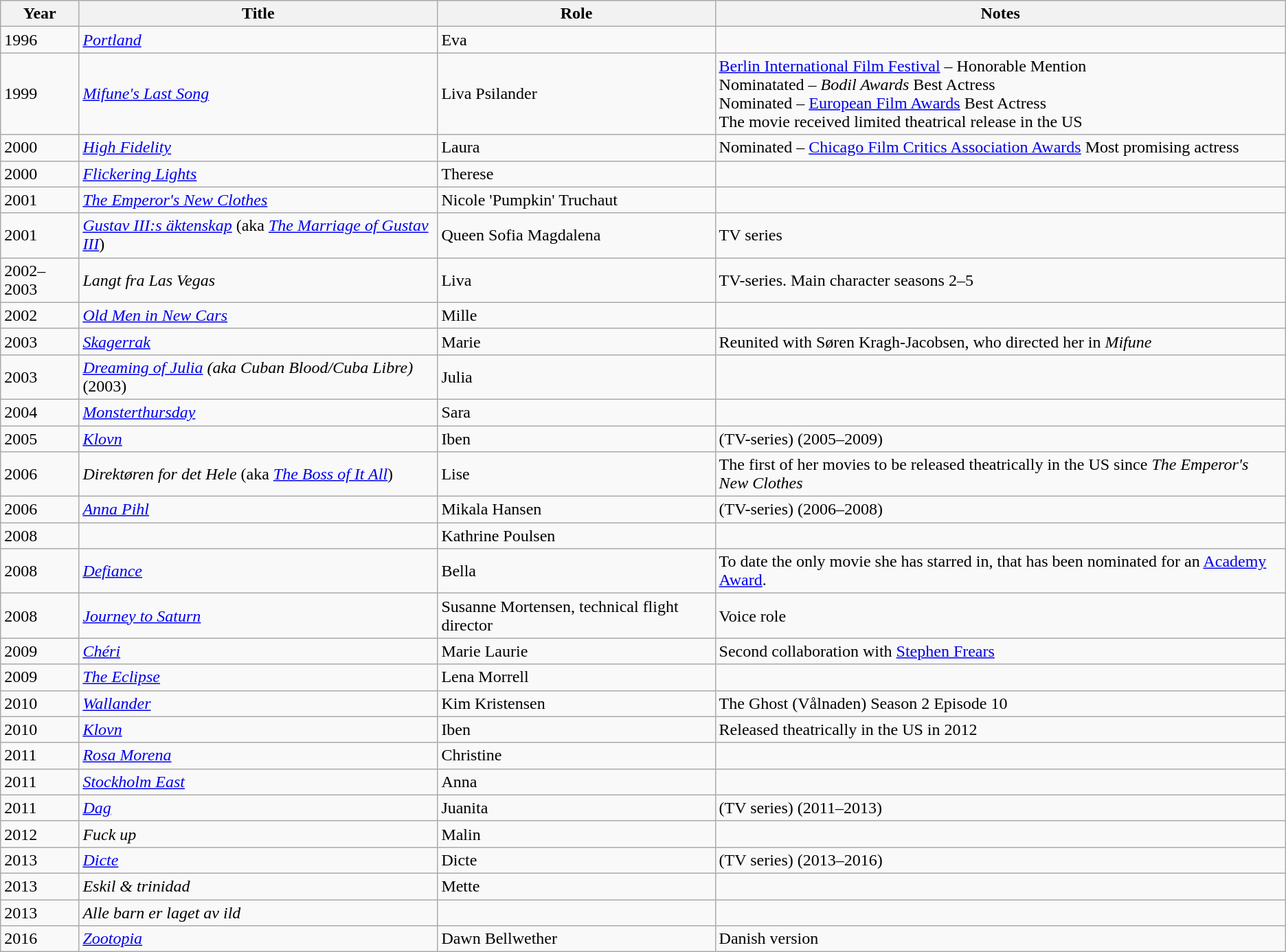<table class="wikitable sortable">
<tr>
<th>Year</th>
<th>Title</th>
<th>Role</th>
<th class="unsortable">Notes</th>
</tr>
<tr>
<td>1996</td>
<td><em><a href='#'>Portland</a></em></td>
<td>Eva</td>
<td></td>
</tr>
<tr>
<td>1999</td>
<td><em><a href='#'>Mifune's Last Song</a></em></td>
<td>Liva Psilander</td>
<td><a href='#'>Berlin International Film Festival</a> – Honorable Mention<br> Nominatated – <em>Bodil Awards</em> Best Actress<br> Nominated – <a href='#'>European Film Awards</a> Best Actress<br> The movie received limited theatrical release in the US</td>
</tr>
<tr>
<td>2000</td>
<td><em><a href='#'>High Fidelity</a></em></td>
<td>Laura</td>
<td>Nominated – <a href='#'>Chicago Film Critics Association Awards</a> Most promising actress</td>
</tr>
<tr>
<td>2000</td>
<td><em><a href='#'>Flickering Lights</a></em></td>
<td>Therese</td>
<td></td>
</tr>
<tr>
<td>2001</td>
<td><em><a href='#'>The Emperor's New Clothes</a></em></td>
<td>Nicole 'Pumpkin' Truchaut</td>
<td></td>
</tr>
<tr>
<td>2001</td>
<td><em><a href='#'>Gustav III:s äktenskap</a></em> (aka <em><a href='#'>The Marriage of Gustav III</a></em>)</td>
<td>Queen Sofia Magdalena</td>
<td>TV series</td>
</tr>
<tr>
<td>2002–2003</td>
<td><em>Langt fra Las Vegas</em></td>
<td>Liva</td>
<td>TV-series. Main character seasons 2–5</td>
</tr>
<tr>
<td>2002</td>
<td><em><a href='#'>Old Men in New Cars</a></em></td>
<td>Mille</td>
<td></td>
</tr>
<tr>
<td>2003</td>
<td><em><a href='#'>Skagerrak</a></em></td>
<td>Marie</td>
<td>Reunited with Søren Kragh-Jacobsen, who directed her in <em>Mifune</em></td>
</tr>
<tr>
<td>2003</td>
<td><em><a href='#'>Dreaming of Julia</a> (aka Cuban Blood/Cuba Libre)</em> (2003)</td>
<td>Julia</td>
<td></td>
</tr>
<tr>
<td>2004</td>
<td><em><a href='#'>Monsterthursday</a></em></td>
<td>Sara</td>
<td></td>
</tr>
<tr>
<td>2005</td>
<td><em><a href='#'>Klovn</a></em></td>
<td>Iben</td>
<td>(TV-series) (2005–2009)</td>
</tr>
<tr>
<td>2006</td>
<td><em>Direktøren for det Hele</em> (aka <em><a href='#'>The Boss of It All</a></em>)</td>
<td>Lise</td>
<td>The first of her movies to be released theatrically in the US since <em>The Emperor's New Clothes</em></td>
</tr>
<tr>
<td>2006</td>
<td><em><a href='#'>Anna Pihl</a></em></td>
<td>Mikala Hansen</td>
<td>(TV-series) (2006–2008)</td>
</tr>
<tr>
<td>2008</td>
<td><em></em></td>
<td>Kathrine Poulsen</td>
<td></td>
</tr>
<tr>
<td>2008</td>
<td><em><a href='#'>Defiance</a></em></td>
<td>Bella</td>
<td>To date the only movie she has starred in, that has been nominated for an <a href='#'>Academy Award</a>.</td>
</tr>
<tr>
<td>2008</td>
<td><em><a href='#'>Journey to Saturn</a></em></td>
<td>Susanne Mortensen, technical flight director</td>
<td>Voice role</td>
</tr>
<tr>
<td>2009</td>
<td><em><a href='#'>Chéri</a></em></td>
<td>Marie Laurie</td>
<td>Second collaboration with <a href='#'>Stephen Frears</a></td>
</tr>
<tr>
<td>2009</td>
<td><em><a href='#'>The Eclipse</a></em></td>
<td>Lena Morrell</td>
<td></td>
</tr>
<tr>
<td>2010</td>
<td><em><a href='#'>Wallander</a></em></td>
<td>Kim Kristensen</td>
<td>The Ghost (Vålnaden) Season 2 Episode 10</td>
</tr>
<tr>
<td>2010</td>
<td><em><a href='#'>Klovn</a></em></td>
<td>Iben</td>
<td>Released theatrically in the US in 2012</td>
</tr>
<tr>
<td>2011</td>
<td><em><a href='#'>Rosa Morena</a></em></td>
<td>Christine</td>
<td></td>
</tr>
<tr>
<td>2011</td>
<td><em><a href='#'>Stockholm East</a></em></td>
<td>Anna</td>
<td></td>
</tr>
<tr>
<td>2011</td>
<td><em><a href='#'>Dag</a></em></td>
<td>Juanita</td>
<td>(TV series) (2011–2013)</td>
</tr>
<tr>
<td>2012</td>
<td><em>Fuck up</em></td>
<td>Malin</td>
<td></td>
</tr>
<tr>
<td>2013</td>
<td><em><a href='#'>Dicte</a></em></td>
<td>Dicte</td>
<td>(TV series) (2013–2016)</td>
</tr>
<tr>
<td>2013</td>
<td><em>Eskil & trinidad</em></td>
<td>Mette</td>
<td></td>
</tr>
<tr>
<td>2013</td>
<td><em>Alle barn er laget av ild</em></td>
<td></td>
<td></td>
</tr>
<tr>
<td>2016</td>
<td><em><a href='#'>Zootopia</a></em></td>
<td>Dawn Bellwether</td>
<td>Danish version</td>
</tr>
</table>
